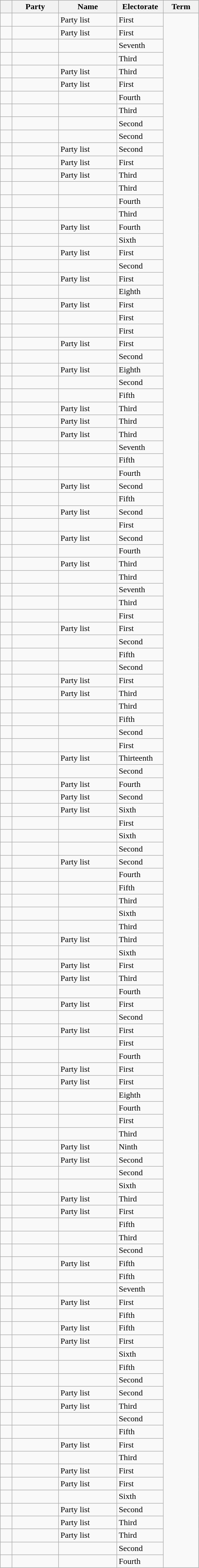<table class="sortable wikitable">
<tr ------------------>
<th width=5% class=unsortable></th>
<th width=20% align=center>Party</th>
<th width=25% align=center>Name</th>
<th width=20% align=center>Electorate</th>
<th width=15% align=center>Term</th>
</tr>
<tr>
<td></td>
<td></td>
<td>Party list</td>
<td>First</td>
</tr>
<tr>
<td></td>
<td></td>
<td>Party list</td>
<td>First</td>
</tr>
<tr>
<td></td>
<td></td>
<td></td>
<td>Seventh</td>
</tr>
<tr>
<td></td>
<td></td>
<td></td>
<td>Third</td>
</tr>
<tr>
<td></td>
<td></td>
<td>Party list</td>
<td>Third</td>
</tr>
<tr>
<td></td>
<td></td>
<td>Party list</td>
<td>First</td>
</tr>
<tr>
<td></td>
<td></td>
<td></td>
<td>Fourth</td>
</tr>
<tr>
<td></td>
<td></td>
<td></td>
<td>Third</td>
</tr>
<tr>
<td></td>
<td></td>
<td></td>
<td>Second</td>
</tr>
<tr>
<td></td>
<td></td>
<td></td>
<td>Second</td>
</tr>
<tr>
<td></td>
<td></td>
<td>Party list</td>
<td>Second</td>
</tr>
<tr>
<td></td>
<td></td>
<td>Party list</td>
<td>First</td>
</tr>
<tr>
<td></td>
<td></td>
<td>Party list</td>
<td>Third</td>
</tr>
<tr>
<td></td>
<td></td>
<td></td>
<td>Third</td>
</tr>
<tr>
<td></td>
<td></td>
<td></td>
<td>Fourth</td>
</tr>
<tr>
<td></td>
<td></td>
<td></td>
<td>Third</td>
</tr>
<tr>
<td></td>
<td></td>
<td>Party list</td>
<td>Fourth</td>
</tr>
<tr>
<td></td>
<td></td>
<td></td>
<td>Sixth</td>
</tr>
<tr>
<td></td>
<td></td>
<td>Party list</td>
<td>First</td>
</tr>
<tr>
<td></td>
<td></td>
<td></td>
<td>Second</td>
</tr>
<tr>
<td></td>
<td></td>
<td>Party list</td>
<td>First</td>
</tr>
<tr>
<td></td>
<td></td>
<td></td>
<td>Eighth</td>
</tr>
<tr>
<td></td>
<td></td>
<td>Party list</td>
<td>First</td>
</tr>
<tr>
<td></td>
<td></td>
<td></td>
<td>First</td>
</tr>
<tr>
<td></td>
<td></td>
<td></td>
<td>First</td>
</tr>
<tr>
<td></td>
<td></td>
<td>Party list</td>
<td>First</td>
</tr>
<tr>
<td></td>
<td></td>
<td></td>
<td>Second</td>
</tr>
<tr>
<td></td>
<td></td>
<td>Party list</td>
<td>Eighth</td>
</tr>
<tr>
<td></td>
<td></td>
<td></td>
<td>Second</td>
</tr>
<tr>
<td></td>
<td></td>
<td></td>
<td>Fifth</td>
</tr>
<tr>
<td></td>
<td></td>
<td>Party list</td>
<td>Third</td>
</tr>
<tr>
<td></td>
<td></td>
<td>Party list</td>
<td>Third</td>
</tr>
<tr>
<td></td>
<td></td>
<td>Party list</td>
<td>Third</td>
</tr>
<tr>
<td></td>
<td></td>
<td></td>
<td>Seventh</td>
</tr>
<tr>
<td></td>
<td></td>
<td></td>
<td>Fifth</td>
</tr>
<tr>
<td></td>
<td></td>
<td></td>
<td>Fourth</td>
</tr>
<tr>
<td></td>
<td></td>
<td>Party list</td>
<td>Second</td>
</tr>
<tr>
<td></td>
<td></td>
<td></td>
<td>Fifth</td>
</tr>
<tr>
<td></td>
<td></td>
<td>Party list</td>
<td>Second</td>
</tr>
<tr>
<td></td>
<td></td>
<td></td>
<td>First</td>
</tr>
<tr>
<td></td>
<td></td>
<td>Party list</td>
<td>Second</td>
</tr>
<tr>
<td></td>
<td></td>
<td></td>
<td>Fourth</td>
</tr>
<tr>
<td></td>
<td></td>
<td>Party list</td>
<td>Third</td>
</tr>
<tr>
<td></td>
<td></td>
<td></td>
<td>Third</td>
</tr>
<tr>
<td></td>
<td></td>
<td></td>
<td>Seventh</td>
</tr>
<tr>
<td></td>
<td></td>
<td></td>
<td>Third</td>
</tr>
<tr>
<td></td>
<td></td>
<td></td>
<td>First</td>
</tr>
<tr>
<td></td>
<td></td>
<td>Party list</td>
<td>First</td>
</tr>
<tr>
<td></td>
<td></td>
<td></td>
<td>Second</td>
</tr>
<tr>
<td></td>
<td></td>
<td></td>
<td>Fifth</td>
</tr>
<tr>
<td></td>
<td></td>
<td></td>
<td>Second</td>
</tr>
<tr>
<td></td>
<td></td>
<td>Party list</td>
<td>First</td>
</tr>
<tr>
<td></td>
<td></td>
<td>Party list</td>
<td>Third</td>
</tr>
<tr>
<td></td>
<td></td>
<td></td>
<td>Third</td>
</tr>
<tr>
<td></td>
<td></td>
<td></td>
<td>Fifth</td>
</tr>
<tr>
<td></td>
<td></td>
<td></td>
<td>Second</td>
</tr>
<tr>
<td></td>
<td></td>
<td></td>
<td>First</td>
</tr>
<tr>
<td></td>
<td></td>
<td>Party list</td>
<td>Thirteenth</td>
</tr>
<tr>
<td></td>
<td></td>
<td></td>
<td>Second</td>
</tr>
<tr>
<td></td>
<td></td>
<td>Party list</td>
<td>Fourth</td>
</tr>
<tr>
<td></td>
<td></td>
<td>Party list</td>
<td>Second</td>
</tr>
<tr>
<td></td>
<td></td>
<td>Party list</td>
<td>Sixth</td>
</tr>
<tr>
<td></td>
<td></td>
<td></td>
<td>First</td>
</tr>
<tr>
<td></td>
<td></td>
<td></td>
<td>Sixth</td>
</tr>
<tr>
<td></td>
<td></td>
<td></td>
<td>Second</td>
</tr>
<tr>
<td></td>
<td></td>
<td>Party list</td>
<td>Second</td>
</tr>
<tr>
<td></td>
<td></td>
<td></td>
<td>Fourth</td>
</tr>
<tr>
<td></td>
<td></td>
<td></td>
<td>Fifth</td>
</tr>
<tr>
<td></td>
<td></td>
<td></td>
<td>Third</td>
</tr>
<tr>
<td></td>
<td></td>
<td></td>
<td>Sixth</td>
</tr>
<tr>
<td></td>
<td></td>
<td></td>
<td>Third</td>
</tr>
<tr>
<td></td>
<td></td>
<td>Party list</td>
<td>Third</td>
</tr>
<tr>
<td></td>
<td></td>
<td></td>
<td>Sixth</td>
</tr>
<tr>
<td></td>
<td></td>
<td>Party list</td>
<td>First</td>
</tr>
<tr>
<td></td>
<td></td>
<td>Party list</td>
<td>Third</td>
</tr>
<tr>
<td></td>
<td></td>
<td></td>
<td>Fourth</td>
</tr>
<tr>
<td></td>
<td></td>
<td>Party list</td>
<td>First</td>
</tr>
<tr>
<td></td>
<td></td>
<td></td>
<td>Second</td>
</tr>
<tr>
<td></td>
<td></td>
<td>Party list</td>
<td>First</td>
</tr>
<tr>
<td></td>
<td></td>
<td></td>
<td>First</td>
</tr>
<tr>
<td></td>
<td></td>
<td></td>
<td>Fourth</td>
</tr>
<tr>
<td></td>
<td></td>
<td>Party list</td>
<td>First</td>
</tr>
<tr>
<td></td>
<td></td>
<td>Party list</td>
<td>First</td>
</tr>
<tr>
<td></td>
<td></td>
<td></td>
<td>Eighth</td>
</tr>
<tr>
<td></td>
<td></td>
<td></td>
<td>Fourth</td>
</tr>
<tr>
<td></td>
<td></td>
<td></td>
<td>First</td>
</tr>
<tr>
<td></td>
<td></td>
<td></td>
<td>Third</td>
</tr>
<tr>
<td></td>
<td></td>
<td>Party list</td>
<td>Ninth</td>
</tr>
<tr>
<td></td>
<td></td>
<td>Party list</td>
<td>Second</td>
</tr>
<tr>
<td></td>
<td></td>
<td></td>
<td>Second</td>
</tr>
<tr>
<td></td>
<td></td>
<td></td>
<td>Sixth</td>
</tr>
<tr>
<td></td>
<td></td>
<td>Party list</td>
<td>Third</td>
</tr>
<tr>
<td></td>
<td></td>
<td>Party list</td>
<td>First</td>
</tr>
<tr>
<td></td>
<td></td>
<td></td>
<td>Fifth</td>
</tr>
<tr>
<td></td>
<td></td>
<td></td>
<td>Third</td>
</tr>
<tr>
<td></td>
<td></td>
<td></td>
<td>Second</td>
</tr>
<tr>
<td></td>
<td></td>
<td>Party list</td>
<td>Fifth</td>
</tr>
<tr>
<td></td>
<td></td>
<td></td>
<td>Fifth</td>
</tr>
<tr>
<td></td>
<td></td>
<td></td>
<td>Seventh</td>
</tr>
<tr>
<td></td>
<td></td>
<td>Party list</td>
<td>First</td>
</tr>
<tr>
<td></td>
<td></td>
<td></td>
<td>Fifth</td>
</tr>
<tr>
<td></td>
<td></td>
<td>Party list</td>
<td>Fifth</td>
</tr>
<tr>
<td></td>
<td></td>
<td>Party list</td>
<td>First</td>
</tr>
<tr>
<td></td>
<td></td>
<td></td>
<td>Sixth</td>
</tr>
<tr>
<td></td>
<td></td>
<td></td>
<td>Fifth</td>
</tr>
<tr>
<td></td>
<td></td>
<td></td>
<td>Second</td>
</tr>
<tr>
<td></td>
<td></td>
<td>Party list</td>
<td>Second</td>
</tr>
<tr>
<td></td>
<td></td>
<td>Party list</td>
<td>Third</td>
</tr>
<tr>
<td></td>
<td></td>
<td></td>
<td>Second</td>
</tr>
<tr>
<td></td>
<td></td>
<td></td>
<td>Fifth</td>
</tr>
<tr>
<td></td>
<td></td>
<td>Party list</td>
<td>First</td>
</tr>
<tr>
<td></td>
<td></td>
<td></td>
<td>Third</td>
</tr>
<tr>
<td></td>
<td></td>
<td>Party list</td>
<td>First</td>
</tr>
<tr>
<td></td>
<td></td>
<td>Party list</td>
<td>First</td>
</tr>
<tr>
<td></td>
<td></td>
<td></td>
<td>Sixth</td>
</tr>
<tr>
<td></td>
<td></td>
<td>Party list</td>
<td>Second</td>
</tr>
<tr>
<td></td>
<td></td>
<td>Party list</td>
<td>Third</td>
</tr>
<tr>
<td></td>
<td></td>
<td>Party list</td>
<td>Third</td>
</tr>
<tr>
<td></td>
<td></td>
<td></td>
<td>Second</td>
</tr>
<tr>
<td></td>
<td></td>
<td></td>
<td>Fourth</td>
</tr>
</table>
